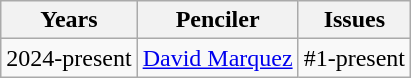<table class="wikitable" style="vertical-align:text-top">
<tr>
<th>Years</th>
<th>Penciler</th>
<th>Issues</th>
</tr>
<tr>
<td align="center">2024-present</td>
<td align="center"><a href='#'>David Marquez</a></td>
<td align="center">#1-present</td>
</tr>
</table>
